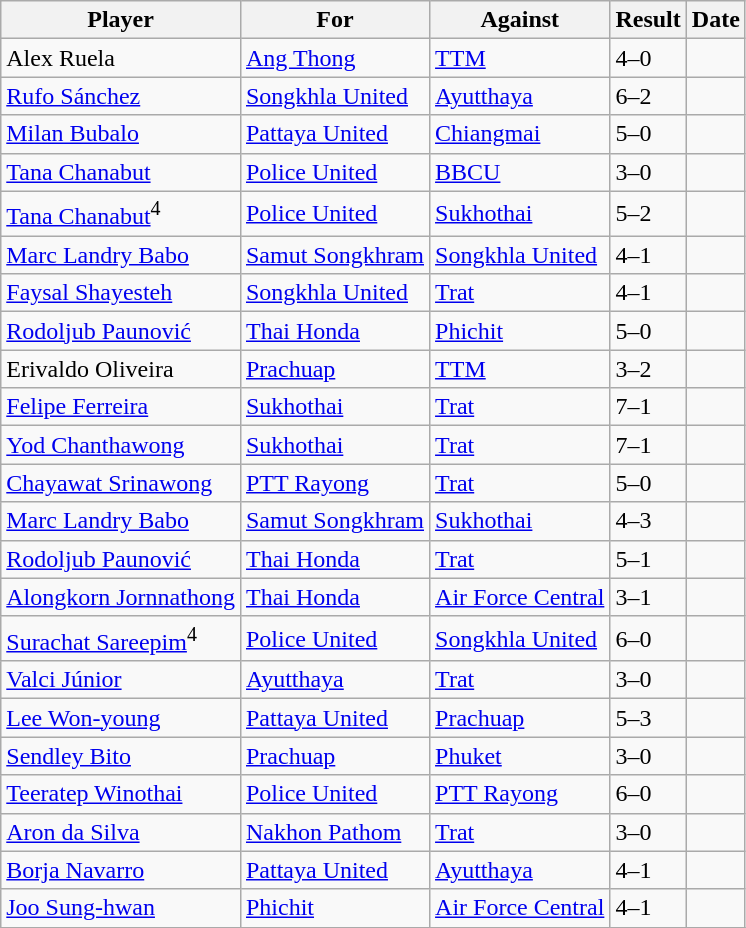<table class="wikitable sortable">
<tr>
<th>Player</th>
<th>For</th>
<th>Against</th>
<th style="text-align:center;">Result</th>
<th>Date</th>
</tr>
<tr>
<td> Alex Ruela</td>
<td><a href='#'>Ang Thong</a></td>
<td><a href='#'>TTM</a></td>
<td>4–0</td>
<td></td>
</tr>
<tr>
<td> <a href='#'>Rufo Sánchez</a></td>
<td><a href='#'>Songkhla United</a></td>
<td><a href='#'>Ayutthaya</a></td>
<td>6–2</td>
<td></td>
</tr>
<tr>
<td> <a href='#'>Milan Bubalo</a></td>
<td><a href='#'>Pattaya United</a></td>
<td><a href='#'>Chiangmai</a></td>
<td>5–0</td>
<td></td>
</tr>
<tr>
<td> <a href='#'>Tana Chanabut</a></td>
<td><a href='#'>Police United</a></td>
<td><a href='#'>BBCU</a></td>
<td>3–0</td>
<td></td>
</tr>
<tr>
<td> <a href='#'>Tana Chanabut</a><sup>4</sup></td>
<td><a href='#'>Police United</a></td>
<td><a href='#'>Sukhothai</a></td>
<td>5–2</td>
<td></td>
</tr>
<tr>
<td> <a href='#'>Marc Landry Babo</a></td>
<td><a href='#'>Samut Songkhram</a></td>
<td><a href='#'>Songkhla United</a></td>
<td>4–1</td>
<td></td>
</tr>
<tr>
<td> <a href='#'>Faysal Shayesteh</a></td>
<td><a href='#'>Songkhla United</a></td>
<td><a href='#'>Trat</a></td>
<td>4–1</td>
<td></td>
</tr>
<tr>
<td> <a href='#'>Rodoljub Paunović</a></td>
<td><a href='#'>Thai Honda</a></td>
<td><a href='#'>Phichit</a></td>
<td>5–0</td>
<td></td>
</tr>
<tr>
<td> Erivaldo Oliveira</td>
<td><a href='#'>Prachuap</a></td>
<td><a href='#'>TTM</a></td>
<td>3–2</td>
<td></td>
</tr>
<tr>
<td> <a href='#'>Felipe Ferreira</a></td>
<td><a href='#'>Sukhothai</a></td>
<td><a href='#'>Trat</a></td>
<td>7–1</td>
<td></td>
</tr>
<tr>
<td> <a href='#'>Yod Chanthawong</a></td>
<td><a href='#'>Sukhothai</a></td>
<td><a href='#'>Trat</a></td>
<td>7–1</td>
<td></td>
</tr>
<tr>
<td> <a href='#'>Chayawat Srinawong</a></td>
<td><a href='#'>PTT Rayong</a></td>
<td><a href='#'>Trat</a></td>
<td>5–0</td>
<td></td>
</tr>
<tr>
<td> <a href='#'>Marc Landry Babo</a></td>
<td><a href='#'>Samut Songkhram</a></td>
<td><a href='#'>Sukhothai</a></td>
<td>4–3</td>
<td></td>
</tr>
<tr>
<td> <a href='#'>Rodoljub Paunović</a></td>
<td><a href='#'>Thai Honda</a></td>
<td><a href='#'>Trat</a></td>
<td>5–1</td>
<td></td>
</tr>
<tr>
<td> <a href='#'>Alongkorn Jornnathong</a></td>
<td><a href='#'>Thai Honda</a></td>
<td><a href='#'>Air Force Central</a></td>
<td>3–1</td>
<td></td>
</tr>
<tr>
<td> <a href='#'>Surachat Sareepim</a><sup>4</sup></td>
<td><a href='#'>Police United</a></td>
<td><a href='#'>Songkhla United</a></td>
<td>6–0</td>
<td></td>
</tr>
<tr>
<td> <a href='#'>Valci Júnior</a></td>
<td><a href='#'>Ayutthaya</a></td>
<td><a href='#'>Trat</a></td>
<td>3–0</td>
<td></td>
</tr>
<tr>
<td> <a href='#'>Lee Won-young</a></td>
<td><a href='#'>Pattaya United</a></td>
<td><a href='#'>Prachuap</a></td>
<td>5–3</td>
<td></td>
</tr>
<tr>
<td> <a href='#'>Sendley Bito</a></td>
<td><a href='#'>Prachuap</a></td>
<td><a href='#'>Phuket</a></td>
<td>3–0</td>
<td></td>
</tr>
<tr>
<td> <a href='#'>Teeratep Winothai</a></td>
<td><a href='#'>Police United</a></td>
<td><a href='#'>PTT Rayong</a></td>
<td>6–0</td>
<td></td>
</tr>
<tr>
<td> <a href='#'>Aron da Silva</a></td>
<td><a href='#'>Nakhon Pathom</a></td>
<td><a href='#'>Trat</a></td>
<td>3–0</td>
<td></td>
</tr>
<tr>
<td> <a href='#'>Borja Navarro</a></td>
<td><a href='#'>Pattaya United</a></td>
<td><a href='#'>Ayutthaya</a></td>
<td>4–1</td>
<td></td>
</tr>
<tr>
<td> <a href='#'>Joo Sung-hwan</a></td>
<td><a href='#'>Phichit</a></td>
<td><a href='#'>Air Force Central</a></td>
<td>4–1</td>
<td></td>
</tr>
<tr>
</tr>
</table>
